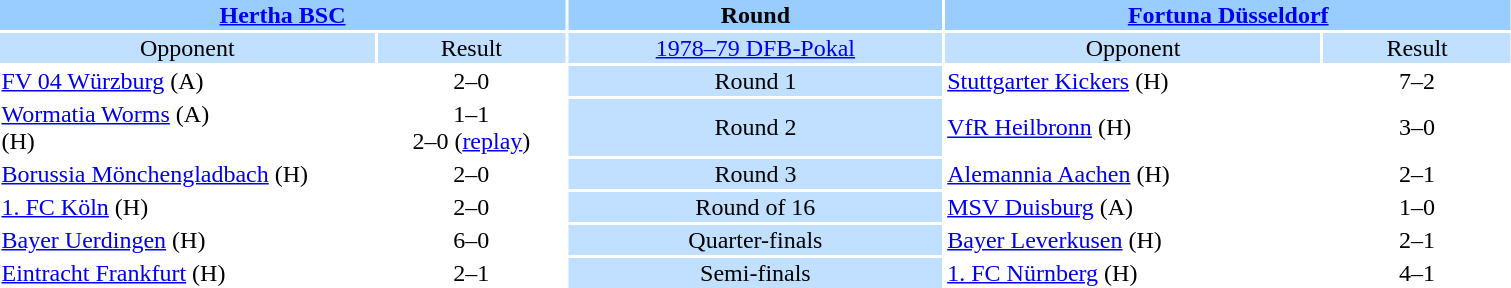<table style="width:80%; text-align:center;">
<tr style="vertical-align:top; background:#99CCFF;">
<th colspan="2"><a href='#'>Hertha BSC</a></th>
<th style="width:20%">Round</th>
<th colspan="2"><a href='#'>Fortuna Düsseldorf</a></th>
</tr>
<tr style="vertical-align:top; background:#C1E0FF;">
<td style="width:20%">Opponent</td>
<td style="width:10%">Result</td>
<td><a href='#'>1978–79 DFB-Pokal</a></td>
<td style="width:20%">Opponent</td>
<td style="width:10%">Result</td>
</tr>
<tr>
<td align="left"><a href='#'>FV 04 Würzburg</a> (A)</td>
<td>2–0 </td>
<td style="background:#C1E0FF;">Round 1</td>
<td align="left"><a href='#'>Stuttgarter Kickers</a> (H)</td>
<td>7–2</td>
</tr>
<tr>
<td align="left"><a href='#'>Wormatia Worms</a> (A)<br> (H)</td>
<td>1–1 <br>2–0 (<a href='#'>replay</a>)</td>
<td style="background:#C1E0FF;">Round 2</td>
<td align="left"><a href='#'>VfR Heilbronn</a> (H)</td>
<td>3–0</td>
</tr>
<tr>
<td align="left"><a href='#'>Borussia Mönchengladbach</a> (H)</td>
<td>2–0</td>
<td style="background:#C1E0FF;">Round 3</td>
<td align="left"><a href='#'>Alemannia Aachen</a> (H)</td>
<td>2–1</td>
</tr>
<tr>
<td align="left"><a href='#'>1. FC Köln</a> (H)</td>
<td>2–0 </td>
<td style="background:#C1E0FF;">Round of 16</td>
<td align="left"><a href='#'>MSV Duisburg</a> (A)</td>
<td>1–0</td>
</tr>
<tr>
<td align="left"><a href='#'>Bayer Uerdingen</a> (H)</td>
<td>6–0</td>
<td style="background:#C1E0FF;">Quarter-finals</td>
<td align="left"><a href='#'>Bayer Leverkusen</a> (H)</td>
<td>2–1</td>
</tr>
<tr>
<td align="left"><a href='#'>Eintracht Frankfurt</a> (H)</td>
<td>2–1</td>
<td style="background:#C1E0FF;">Semi-finals</td>
<td align="left"><a href='#'>1. FC Nürnberg</a> (H)</td>
<td>4–1 </td>
</tr>
</table>
